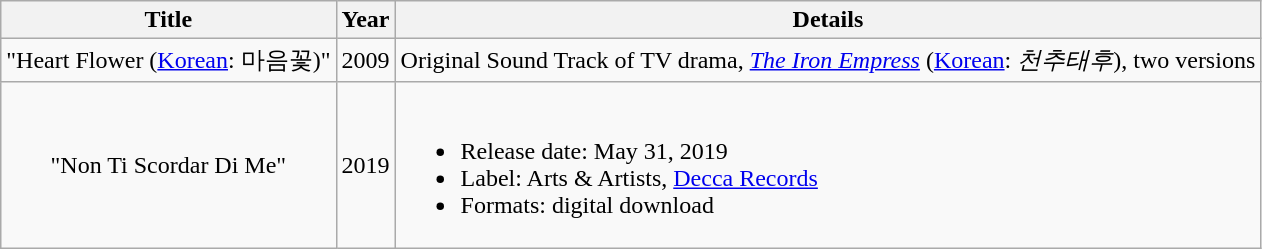<table class="wikitable">
<tr>
<th><strong>Title</strong></th>
<th><strong>Year</strong></th>
<th><strong>Details</strong></th>
</tr>
<tr>
<td style="text-align: center;">"Heart Flower (<a href='#'>Korean</a>: 마음꽃)"</td>
<td>2009</td>
<td>Original Sound Track of TV drama, <a href='#'><em>The Iron Empress</em></a> (<a href='#'>Korean</a>: <em>천추태후</em>), two versions</td>
</tr>
<tr>
<td style="text-align: center;">"Non Ti Scordar Di Me"</td>
<td>2019</td>
<td><br><ul><li>Release date: May 31, 2019</li><li>Label: Arts & Artists, <a href='#'>Decca Records</a></li><li>Formats: digital download</li></ul></td>
</tr>
</table>
